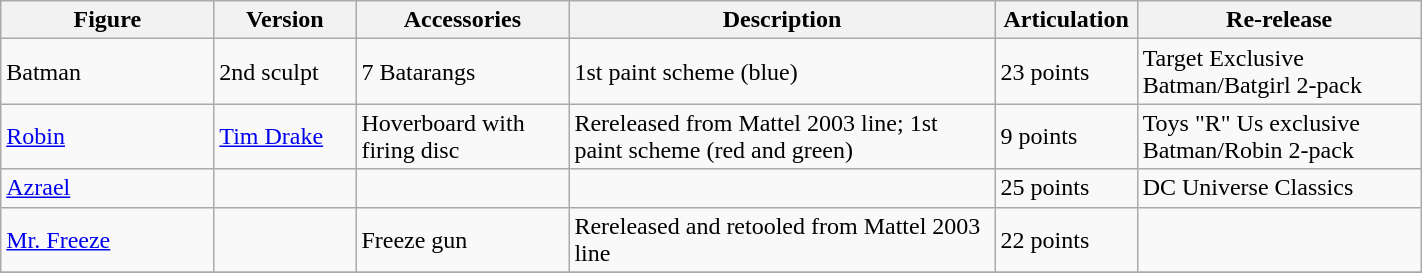<table class="wikitable" width="75%">
<tr>
<th width=15%><strong>Figure</strong></th>
<th width=10%><strong>Version</strong></th>
<th width=15%><strong>Accessories</strong></th>
<th width=30%><strong>Description</strong></th>
<th width=10%><strong>Articulation</strong></th>
<th width=20%><strong>Re-release</strong></th>
</tr>
<tr>
<td>Batman</td>
<td>2nd sculpt</td>
<td>7 Batarangs</td>
<td>1st paint scheme (blue)</td>
<td>23 points</td>
<td>Target Exclusive Batman/Batgirl 2-pack</td>
</tr>
<tr>
<td><a href='#'>Robin</a></td>
<td><a href='#'>Tim Drake</a></td>
<td>Hoverboard with firing disc</td>
<td>Rereleased from Mattel 2003 line; 1st paint scheme (red and green)</td>
<td>9 points</td>
<td>Toys "R" Us exclusive Batman/Robin 2-pack</td>
</tr>
<tr>
<td><a href='#'>Azrael</a></td>
<td></td>
<td></td>
<td></td>
<td>25 points</td>
<td>DC Universe Classics</td>
</tr>
<tr>
<td><a href='#'>Mr. Freeze</a></td>
<td></td>
<td>Freeze gun</td>
<td>Rereleased and retooled from Mattel 2003 line</td>
<td>22 points</td>
<td></td>
</tr>
<tr>
</tr>
</table>
